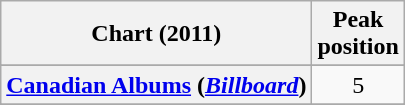<table class="wikitable sortable plainrowheaders" style="text-align:center">
<tr>
<th scope="col">Chart (2011)</th>
<th scope="col">Peak<br>position</th>
</tr>
<tr>
</tr>
<tr>
<th scope="row"><a href='#'>Canadian Albums</a> (<em><a href='#'>Billboard</a></em>)</th>
<td>5</td>
</tr>
<tr>
</tr>
<tr>
</tr>
</table>
